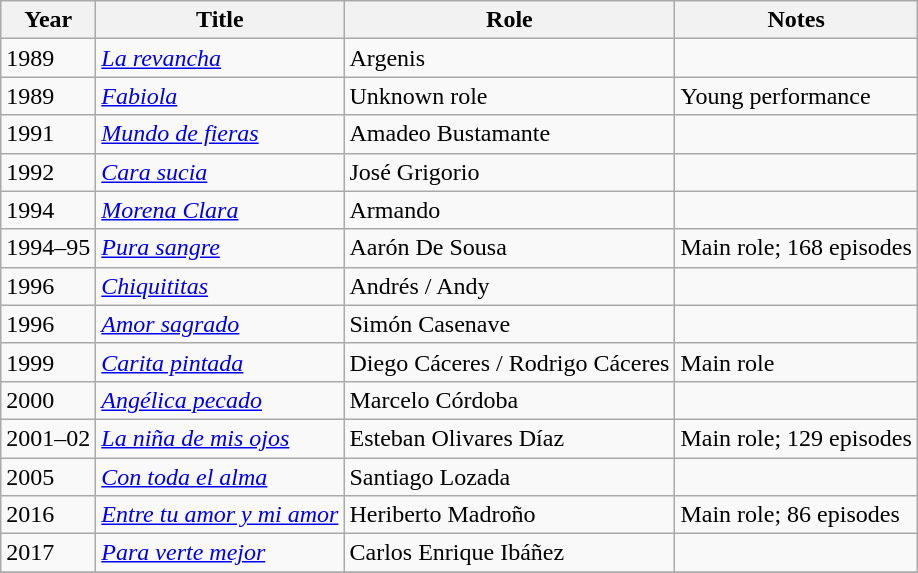<table class="wikitable sortable">
<tr>
<th>Year</th>
<th>Title</th>
<th>Role</th>
<th class="unsortable">Notes</th>
</tr>
<tr>
<td>1989</td>
<td><em><a href='#'>La revancha</a></em></td>
<td>Argenis</td>
<td></td>
</tr>
<tr>
<td>1989</td>
<td><em><a href='#'>Fabiola</a></em></td>
<td>Unknown role</td>
<td>Young performance</td>
</tr>
<tr>
<td>1991</td>
<td><em><a href='#'>Mundo de fieras</a></em></td>
<td>Amadeo Bustamante</td>
<td></td>
</tr>
<tr>
<td>1992</td>
<td><em><a href='#'>Cara sucia</a></em></td>
<td>José Grigorio</td>
<td></td>
</tr>
<tr>
<td>1994</td>
<td><em><a href='#'>Morena Clara</a></em></td>
<td>Armando</td>
<td></td>
</tr>
<tr>
<td>1994–95</td>
<td><em><a href='#'>Pura sangre</a></em></td>
<td>Aarón De Sousa</td>
<td>Main role; 168 episodes</td>
</tr>
<tr>
<td>1996</td>
<td><em><a href='#'>Chiquititas</a></em></td>
<td>Andrés / Andy</td>
<td></td>
</tr>
<tr>
<td>1996</td>
<td><em><a href='#'>Amor sagrado</a></em></td>
<td>Simón Casenave</td>
<td></td>
</tr>
<tr>
<td>1999</td>
<td><em><a href='#'>Carita pintada</a></em></td>
<td>Diego Cáceres / Rodrigo Cáceres</td>
<td>Main role</td>
</tr>
<tr>
<td>2000</td>
<td><em><a href='#'>Angélica pecado</a></em></td>
<td>Marcelo Córdoba</td>
<td></td>
</tr>
<tr>
<td>2001–02</td>
<td><em><a href='#'>La niña de mis ojos</a></em></td>
<td>Esteban Olivares Díaz</td>
<td>Main role; 129 episodes</td>
</tr>
<tr>
<td>2005</td>
<td><em><a href='#'>Con toda el alma</a></em></td>
<td>Santiago Lozada</td>
<td></td>
</tr>
<tr>
<td>2016</td>
<td><em><a href='#'>Entre tu amor y mi amor</a></em></td>
<td>Heriberto Madroño</td>
<td>Main role; 86 episodes</td>
</tr>
<tr>
<td>2017</td>
<td><em><a href='#'>Para verte mejor</a></em></td>
<td>Carlos Enrique Ibáñez</td>
<td></td>
</tr>
<tr>
</tr>
</table>
